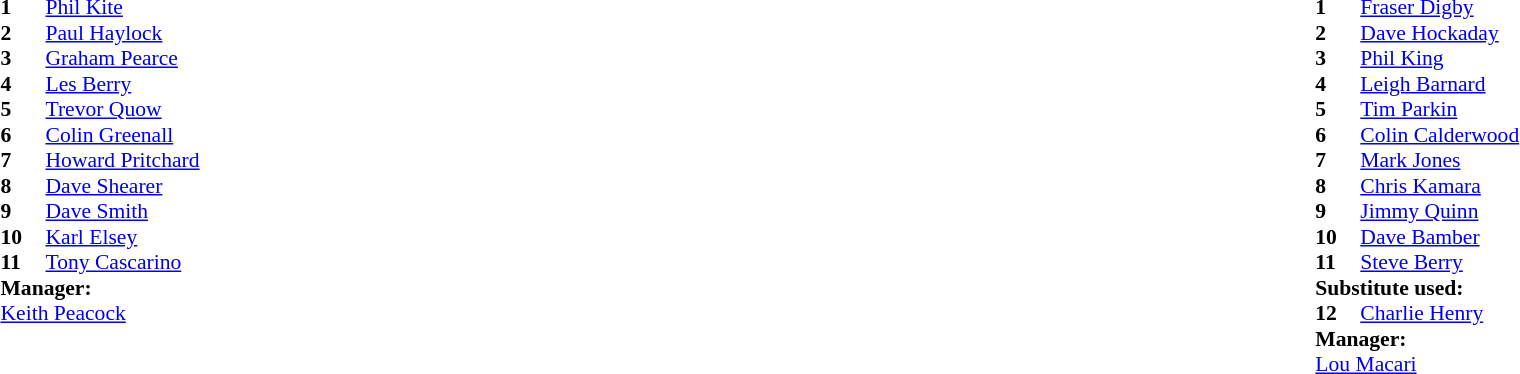<table width="100%">
<tr>
<td valign="top" width="50%"><br><table style="font-size: 90%" cellspacing="0" cellpadding="0">
<tr>
<td colspan="4"></td>
</tr>
<tr>
<th width="30"></th>
</tr>
<tr>
<td><strong>1</strong></td>
<td><a href='#'>Phil Kite</a></td>
</tr>
<tr>
<td><strong>2</strong></td>
<td><a href='#'>Paul Haylock</a></td>
</tr>
<tr>
<td><strong>3</strong></td>
<td><a href='#'>Graham Pearce</a></td>
</tr>
<tr>
<td><strong>4</strong></td>
<td><a href='#'>Les Berry</a></td>
</tr>
<tr>
<td><strong>5</strong></td>
<td><a href='#'>Trevor Quow</a></td>
</tr>
<tr>
<td><strong>6</strong></td>
<td><a href='#'>Colin Greenall</a></td>
</tr>
<tr>
<td><strong>7</strong></td>
<td><a href='#'>Howard Pritchard</a></td>
</tr>
<tr>
<td><strong>8</strong></td>
<td><a href='#'>Dave Shearer</a></td>
</tr>
<tr>
<td><strong>9</strong></td>
<td><a href='#'>Dave Smith</a></td>
</tr>
<tr>
<td><strong>10</strong></td>
<td><a href='#'>Karl Elsey</a></td>
</tr>
<tr>
<td><strong>11</strong></td>
<td><a href='#'>Tony Cascarino</a></td>
</tr>
<tr>
<td colspan=4><strong>Manager:</strong></td>
</tr>
<tr>
<td colspan="4"><a href='#'>Keith Peacock</a></td>
</tr>
</table>
</td>
<td valign="top" width="50%"><br><table style="font-size: 90%" cellspacing="0" cellpadding="0" align="center">
<tr>
<td colspan="4"></td>
</tr>
<tr>
<th width="30"></th>
</tr>
<tr>
<td><strong>1</strong></td>
<td><a href='#'>Fraser Digby</a></td>
</tr>
<tr>
<td><strong>2</strong></td>
<td><a href='#'>Dave Hockaday</a></td>
</tr>
<tr>
<td><strong>3</strong></td>
<td><a href='#'>Phil King</a></td>
</tr>
<tr>
<td><strong>4</strong></td>
<td><a href='#'>Leigh Barnard</a></td>
</tr>
<tr>
<td><strong>5</strong></td>
<td><a href='#'>Tim Parkin</a></td>
</tr>
<tr>
<td><strong>6</strong></td>
<td><a href='#'>Colin Calderwood</a></td>
</tr>
<tr>
<td><strong>7</strong></td>
<td><a href='#'>Mark Jones</a></td>
</tr>
<tr>
<td><strong>8</strong></td>
<td><a href='#'>Chris Kamara</a></td>
</tr>
<tr>
<td><strong>9</strong></td>
<td><a href='#'>Jimmy Quinn</a> </td>
</tr>
<tr>
<td><strong>10</strong></td>
<td><a href='#'>Dave Bamber</a></td>
</tr>
<tr>
<td><strong>11</strong></td>
<td><a href='#'>Steve Berry</a></td>
</tr>
<tr>
</tr>
<tr>
<td colspan="3"><strong>Substitute used:</strong></td>
</tr>
<tr>
<td><strong>12</strong></td>
<td><a href='#'>Charlie Henry</a> </td>
</tr>
<tr>
<td colspan=4><strong>Manager:</strong></td>
</tr>
<tr>
<td colspan="4"><a href='#'>Lou Macari</a></td>
</tr>
<tr>
</tr>
</table>
</td>
</tr>
</table>
